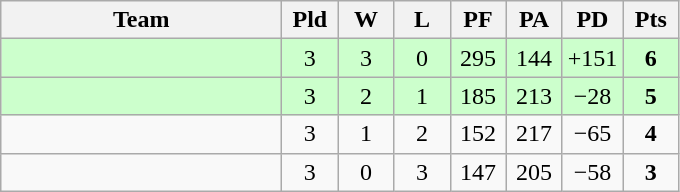<table class="wikitable" style="text-align:center;">
<tr>
<th width=180>Team</th>
<th width=30>Pld</th>
<th width=30>W</th>
<th width=30>L</th>
<th width=30>PF</th>
<th width=30>PA</th>
<th width=30>PD</th>
<th width=30>Pts</th>
</tr>
<tr bgcolor="#ccffcc">
<td align=left></td>
<td>3</td>
<td>3</td>
<td>0</td>
<td>295</td>
<td>144</td>
<td>+151</td>
<td><strong>6</strong></td>
</tr>
<tr bgcolor="#ccffcc">
<td align=left></td>
<td>3</td>
<td>2</td>
<td>1</td>
<td>185</td>
<td>213</td>
<td>−28</td>
<td><strong>5</strong></td>
</tr>
<tr>
<td align=left></td>
<td>3</td>
<td>1</td>
<td>2</td>
<td>152</td>
<td>217</td>
<td>−65</td>
<td><strong>4</strong></td>
</tr>
<tr>
<td align=left></td>
<td>3</td>
<td>0</td>
<td>3</td>
<td>147</td>
<td>205</td>
<td>−58</td>
<td><strong>3</strong></td>
</tr>
</table>
